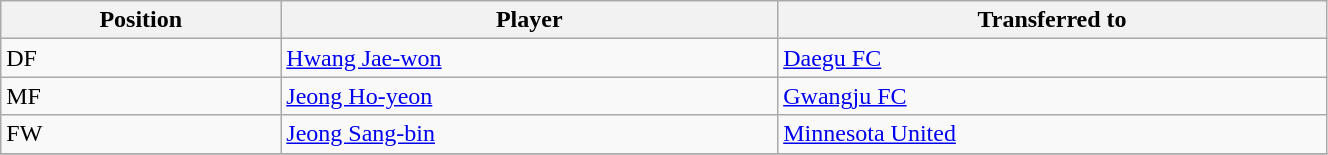<table class="wikitable sortable" style="width:70%; text-align:center; font-size:100%; text-align:left;">
<tr>
<th>Position</th>
<th>Player</th>
<th>Transferred to</th>
</tr>
<tr>
<td>DF</td>
<td> <a href='#'>Hwang Jae-won</a></td>
<td> <a href='#'>Daegu FC</a></td>
</tr>
<tr>
<td>MF</td>
<td> <a href='#'>Jeong Ho-yeon</a></td>
<td> <a href='#'>Gwangju FC</a></td>
</tr>
<tr>
<td>FW</td>
<td> <a href='#'>Jeong Sang-bin</a></td>
<td> <a href='#'>Minnesota United</a></td>
</tr>
<tr>
</tr>
</table>
